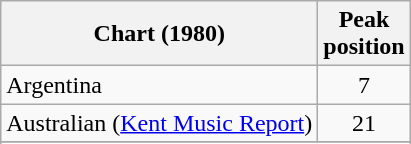<table class="wikitable">
<tr>
<th>Chart (1980)</th>
<th>Peak<br>position</th>
</tr>
<tr>
<td>Argentina</td>
<td align="center">7</td>
</tr>
<tr>
<td>Australian (<a href='#'>Kent Music Report</a>)</td>
<td align="center">21</td>
</tr>
<tr>
</tr>
<tr>
</tr>
</table>
